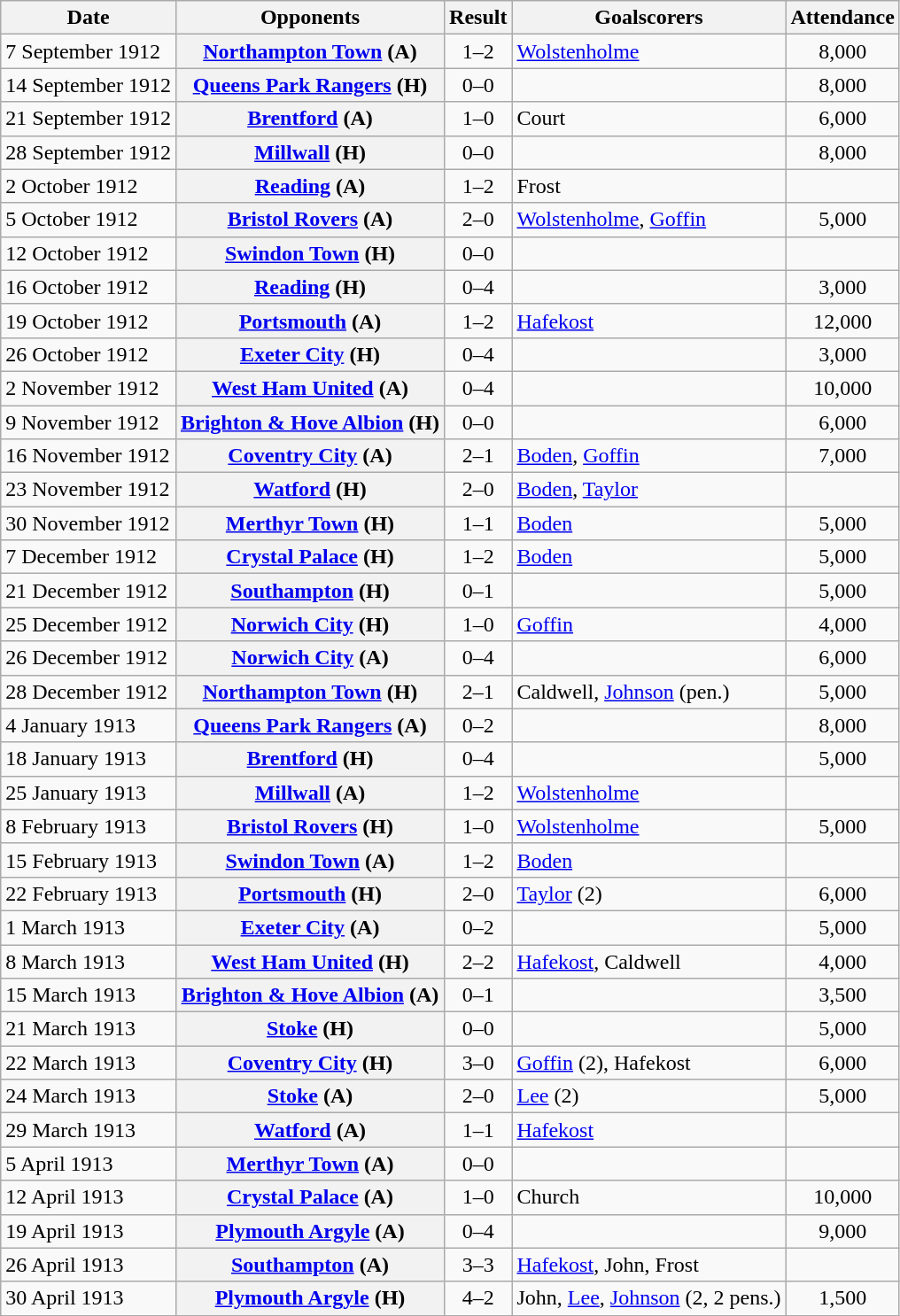<table class="wikitable plainrowheaders sortable">
<tr>
<th scope=col>Date</th>
<th scope=col>Opponents</th>
<th scope=col>Result</th>
<th scope=col class=unsortable>Goalscorers</th>
<th scope=col>Attendance</th>
</tr>
<tr>
<td>7 September 1912</td>
<th scope=row><a href='#'>Northampton Town</a> (A)</th>
<td align=center>1–2</td>
<td><a href='#'>Wolstenholme</a></td>
<td align=center>8,000</td>
</tr>
<tr>
<td>14 September 1912</td>
<th scope=row><a href='#'>Queens Park Rangers</a> (H)</th>
<td align=center>0–0</td>
<td></td>
<td align=center>8,000</td>
</tr>
<tr>
<td>21 September 1912</td>
<th scope=row><a href='#'>Brentford</a> (A)</th>
<td align=center>1–0</td>
<td>Court</td>
<td align=center>6,000</td>
</tr>
<tr>
<td>28 September 1912</td>
<th scope=row><a href='#'>Millwall</a> (H)</th>
<td align=center>0–0</td>
<td></td>
<td align=center>8,000</td>
</tr>
<tr>
<td>2 October 1912</td>
<th scope=row><a href='#'>Reading</a> (A)</th>
<td align=center>1–2</td>
<td>Frost</td>
<td align=center></td>
</tr>
<tr>
<td>5 October 1912</td>
<th scope=row><a href='#'>Bristol Rovers</a> (A)</th>
<td align=center>2–0</td>
<td><a href='#'>Wolstenholme</a>, <a href='#'>Goffin</a></td>
<td align=center>5,000</td>
</tr>
<tr>
<td>12 October 1912</td>
<th scope=row><a href='#'>Swindon Town</a> (H)</th>
<td align=center>0–0</td>
<td></td>
<td align=center></td>
</tr>
<tr>
<td>16 October 1912</td>
<th scope=row><a href='#'>Reading</a> (H)</th>
<td align=center>0–4</td>
<td></td>
<td align=center>3,000</td>
</tr>
<tr>
<td>19 October 1912</td>
<th scope=row><a href='#'>Portsmouth</a> (A)</th>
<td align=center>1–2</td>
<td><a href='#'>Hafekost</a></td>
<td align=center>12,000</td>
</tr>
<tr>
<td>26 October 1912</td>
<th scope=row><a href='#'>Exeter City</a> (H)</th>
<td align=center>0–4</td>
<td></td>
<td align=center>3,000</td>
</tr>
<tr>
<td>2 November 1912</td>
<th scope=row><a href='#'>West Ham United</a> (A)</th>
<td align=center>0–4</td>
<td></td>
<td align=center>10,000</td>
</tr>
<tr>
<td>9 November 1912</td>
<th scope=row><a href='#'>Brighton & Hove Albion</a> (H)</th>
<td align=center>0–0</td>
<td></td>
<td align=center>6,000</td>
</tr>
<tr>
<td>16 November 1912</td>
<th scope=row><a href='#'>Coventry City</a> (A)</th>
<td align=center>2–1</td>
<td><a href='#'>Boden</a>, <a href='#'>Goffin</a></td>
<td align=center>7,000</td>
</tr>
<tr>
<td>23 November 1912</td>
<th scope=row><a href='#'>Watford</a> (H)</th>
<td align=center>2–0</td>
<td><a href='#'>Boden</a>, <a href='#'>Taylor</a></td>
<td align=center></td>
</tr>
<tr>
<td>30 November 1912</td>
<th scope=row><a href='#'>Merthyr Town</a> (H)</th>
<td align=center>1–1</td>
<td><a href='#'>Boden</a></td>
<td align=center>5,000</td>
</tr>
<tr>
<td>7 December 1912</td>
<th scope=row><a href='#'>Crystal Palace</a> (H)</th>
<td align=center>1–2</td>
<td><a href='#'>Boden</a></td>
<td align=center>5,000</td>
</tr>
<tr>
<td>21 December 1912</td>
<th scope=row><a href='#'>Southampton</a> (H)</th>
<td align=center>0–1</td>
<td></td>
<td align=center>5,000</td>
</tr>
<tr>
<td>25 December 1912</td>
<th scope=row><a href='#'>Norwich City</a> (H)</th>
<td align=center>1–0</td>
<td><a href='#'>Goffin</a></td>
<td align=center>4,000</td>
</tr>
<tr>
<td>26 December 1912</td>
<th scope=row><a href='#'>Norwich City</a> (A)</th>
<td align=center>0–4</td>
<td></td>
<td align=center>6,000</td>
</tr>
<tr>
<td>28 December 1912</td>
<th scope=row><a href='#'>Northampton Town</a> (H)</th>
<td align=center>2–1</td>
<td>Caldwell, <a href='#'>Johnson</a> (pen.)</td>
<td align=center>5,000</td>
</tr>
<tr>
<td>4 January 1913</td>
<th scope=row><a href='#'>Queens Park Rangers</a> (A)</th>
<td align=center>0–2</td>
<td></td>
<td align=center>8,000</td>
</tr>
<tr>
<td>18 January 1913</td>
<th scope=row><a href='#'>Brentford</a> (H)</th>
<td align=center>0–4</td>
<td></td>
<td align=center>5,000</td>
</tr>
<tr>
<td>25 January 1913</td>
<th scope=row><a href='#'>Millwall</a> (A)</th>
<td align=center>1–2</td>
<td><a href='#'>Wolstenholme</a></td>
<td align=center></td>
</tr>
<tr>
<td>8 February 1913</td>
<th scope=row><a href='#'>Bristol Rovers</a> (H)</th>
<td align=center>1–0</td>
<td><a href='#'>Wolstenholme</a></td>
<td align=center>5,000</td>
</tr>
<tr>
<td>15 February 1913</td>
<th scope=row><a href='#'>Swindon Town</a> (A)</th>
<td align=center>1–2</td>
<td><a href='#'>Boden</a></td>
<td align=center></td>
</tr>
<tr>
<td>22 February 1913</td>
<th scope=row><a href='#'>Portsmouth</a> (H)</th>
<td align=center>2–0</td>
<td><a href='#'>Taylor</a> (2)</td>
<td align=center>6,000</td>
</tr>
<tr>
<td>1 March 1913</td>
<th scope=row><a href='#'>Exeter City</a> (A)</th>
<td align=center>0–2</td>
<td></td>
<td align=center>5,000</td>
</tr>
<tr>
<td>8 March 1913</td>
<th scope=row><a href='#'>West Ham United</a> (H)</th>
<td align=center>2–2</td>
<td><a href='#'>Hafekost</a>, Caldwell</td>
<td align=center>4,000</td>
</tr>
<tr>
<td>15 March 1913</td>
<th scope=row><a href='#'>Brighton & Hove Albion</a> (A)</th>
<td align=center>0–1</td>
<td></td>
<td align=center>3,500</td>
</tr>
<tr>
<td>21 March 1913</td>
<th scope=row><a href='#'>Stoke</a> (H)</th>
<td align=center>0–0</td>
<td></td>
<td align=center>5,000</td>
</tr>
<tr>
<td>22 March 1913</td>
<th scope=row><a href='#'>Coventry City</a> (H)</th>
<td align=center>3–0</td>
<td><a href='#'>Goffin</a> (2), Hafekost</td>
<td align=center>6,000</td>
</tr>
<tr>
<td>24 March 1913</td>
<th scope=row><a href='#'>Stoke</a> (A)</th>
<td align=center>2–0</td>
<td><a href='#'>Lee</a> (2)</td>
<td align=center>5,000</td>
</tr>
<tr>
<td>29 March 1913</td>
<th scope=row><a href='#'>Watford</a> (A)</th>
<td align=center>1–1</td>
<td><a href='#'>Hafekost</a></td>
<td align=center></td>
</tr>
<tr>
<td>5 April 1913</td>
<th scope=row><a href='#'>Merthyr Town</a> (A)</th>
<td align=center>0–0</td>
<td></td>
<td align=center></td>
</tr>
<tr>
<td>12 April 1913</td>
<th scope=row><a href='#'>Crystal Palace</a> (A)</th>
<td align=center>1–0</td>
<td>Church</td>
<td align=center>10,000</td>
</tr>
<tr>
<td>19 April 1913</td>
<th scope=row><a href='#'>Plymouth Argyle</a> (A)</th>
<td align=center>0–4</td>
<td></td>
<td align=center>9,000</td>
</tr>
<tr>
<td>26 April 1913</td>
<th scope=row><a href='#'>Southampton</a> (A)</th>
<td align=center>3–3</td>
<td><a href='#'>Hafekost</a>, John, Frost</td>
<td align=center></td>
</tr>
<tr>
<td>30 April 1913</td>
<th scope=row><a href='#'>Plymouth Argyle</a> (H)</th>
<td align=center>4–2</td>
<td>John, <a href='#'>Lee</a>, <a href='#'>Johnson</a> (2, 2 pens.)</td>
<td align=center>1,500</td>
</tr>
</table>
